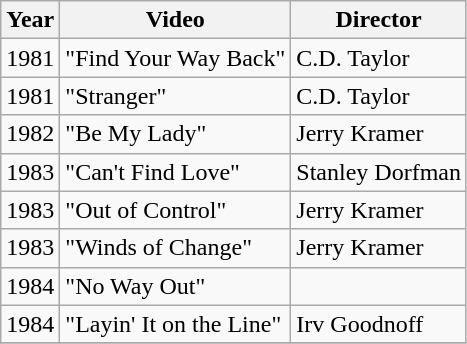<table class="wikitable">
<tr>
<th>Year</th>
<th>Video</th>
<th>Director</th>
</tr>
<tr>
<td>1981</td>
<td>"Find Your Way Back"</td>
<td>C.D. Taylor</td>
</tr>
<tr>
<td>1981</td>
<td>"Stranger"</td>
<td>C.D. Taylor</td>
</tr>
<tr>
<td>1982</td>
<td>"Be My Lady"</td>
<td>Jerry Kramer</td>
</tr>
<tr>
<td>1983</td>
<td>"Can't Find Love"</td>
<td>Stanley Dorfman</td>
</tr>
<tr>
<td>1983</td>
<td>"Out of Control"</td>
<td>Jerry Kramer</td>
</tr>
<tr>
<td>1983</td>
<td>"Winds of Change"</td>
<td>Jerry Kramer</td>
</tr>
<tr>
<td>1984</td>
<td>"No Way Out"</td>
<td></td>
</tr>
<tr>
<td>1984</td>
<td>"Layin' It on the Line"</td>
<td>Irv Goodnoff</td>
</tr>
<tr>
</tr>
</table>
